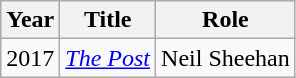<table class="wikitable">
<tr>
<th>Year</th>
<th>Title</th>
<th>Role</th>
</tr>
<tr>
<td>2017</td>
<td><em><a href='#'>The Post</a></em></td>
<td>Neil Sheehan</td>
</tr>
</table>
